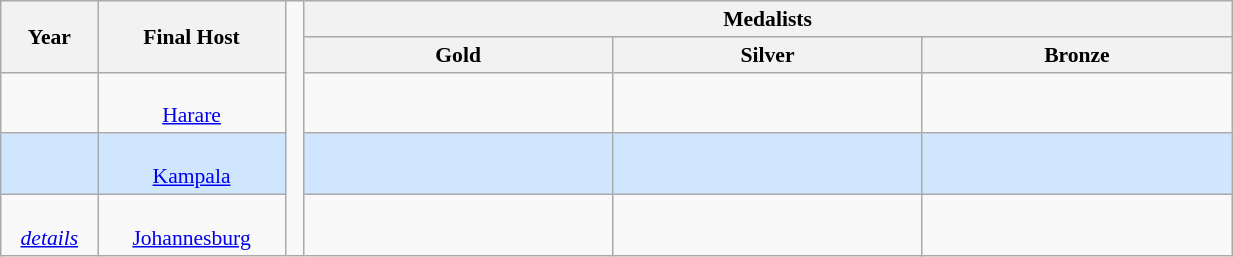<table class="wikitable" style="font-size:90%; width:65%; text-align: center;">
<tr>
<th rowspan="2" style="width:5%;">Year</th>
<th rowspan="2" style="width:10%;">Final Host</th>
<td rowspan="50" style="width:1%; border-top:none; border-bottom:none;"></td>
<th colspan=5>Medalists</th>
</tr>
<tr>
<th width=17%>Gold</th>
<th colspan="2" style="width:17%;">Silver</th>
<th colspan="2" style="width:17%;">Bronze</th>
</tr>
<tr>
<td></td>
<td><br><a href='#'>Harare</a></td>
<td><strong></strong></td>
<td colspan=2></td>
<td colspan=2></td>
</tr>
<tr style="background: #D0E6FF;">
<td></td>
<td><br><a href='#'>Kampala</a></td>
<td><strong></strong></td>
<td colspan=2></td>
<td colspan=2></td>
</tr>
<tr>
<td><br><em><a href='#'>details</a></em></td>
<td><br><a href='#'>Johannesburg</a></td>
<td><strong></strong></td>
<td colspan=2></td>
<td colspan=2></td>
</tr>
</table>
